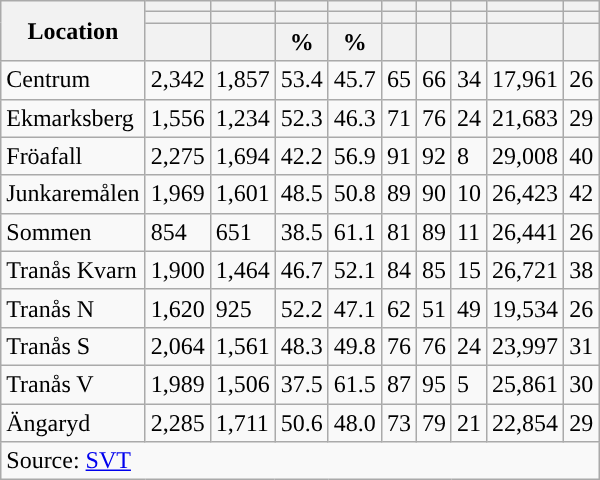<table role="presentation" class="wikitable sortable mw-collapsible">
<tr>
<th rowspan="3">Location</th>
<th></th>
<th></th>
<th></th>
<th></th>
<th></th>
<th></th>
<th></th>
<th></th>
<th></th>
</tr>
<tr>
<th></th>
<th></th>
<th style="background:"></th>
<th style="background:"></th>
<th></th>
<th></th>
<th></th>
<th></th>
<th></th>
</tr>
<tr>
<th data-sort-type="number"></th>
<th data-sort-type="number"></th>
<th data-sort-type="number">%</th>
<th data-sort-type="number">%</th>
<th data-sort-type="number"></th>
<th data-sort-type="number"></th>
<th data-sort-type="number"></th>
<th data-sort-type="number"></th>
<th data-sort-type="number"></th>
</tr>
<tr>
<td align="left">Centrum</td>
<td>2,342</td>
<td>1,857</td>
<td>53.4</td>
<td>45.7</td>
<td>65</td>
<td>66</td>
<td>34</td>
<td>17,961</td>
<td>26</td>
</tr>
<tr>
<td align="left">Ekmarksberg</td>
<td>1,556</td>
<td>1,234</td>
<td>52.3</td>
<td>46.3</td>
<td>71</td>
<td>76</td>
<td>24</td>
<td>21,683</td>
<td>29</td>
</tr>
<tr>
<td align="left">Fröafall</td>
<td>2,275</td>
<td>1,694</td>
<td>42.2</td>
<td>56.9</td>
<td>91</td>
<td>92</td>
<td>8</td>
<td>29,008</td>
<td>40</td>
</tr>
<tr>
<td align="left">Junkaremålen</td>
<td>1,969</td>
<td>1,601</td>
<td>48.5</td>
<td>50.8</td>
<td>89</td>
<td>90</td>
<td>10</td>
<td>26,423</td>
<td>42</td>
</tr>
<tr>
<td align="left">Sommen</td>
<td>854</td>
<td>651</td>
<td>38.5</td>
<td>61.1</td>
<td>81</td>
<td>89</td>
<td>11</td>
<td>26,441</td>
<td>26</td>
</tr>
<tr>
<td align="left">Tranås Kvarn</td>
<td>1,900</td>
<td>1,464</td>
<td>46.7</td>
<td>52.1</td>
<td>84</td>
<td>85</td>
<td>15</td>
<td>26,721</td>
<td>38</td>
</tr>
<tr>
<td align="left">Tranås N</td>
<td>1,620</td>
<td>925</td>
<td>52.2</td>
<td>47.1</td>
<td>62</td>
<td>51</td>
<td>49</td>
<td>19,534</td>
<td>26</td>
</tr>
<tr>
<td align="left">Tranås S</td>
<td>2,064</td>
<td>1,561</td>
<td>48.3</td>
<td>49.8</td>
<td>76</td>
<td>76</td>
<td>24</td>
<td>23,997</td>
<td>31</td>
</tr>
<tr>
<td align="left">Tranås V</td>
<td>1,989</td>
<td>1,506</td>
<td>37.5</td>
<td>61.5</td>
<td>87</td>
<td>95</td>
<td>5</td>
<td>25,861</td>
<td>30</td>
</tr>
<tr>
<td align="left">Ängaryd</td>
<td>2,285</td>
<td>1,711</td>
<td>50.6</td>
<td>48.0</td>
<td>73</td>
<td>79</td>
<td>21</td>
<td>22,854</td>
<td>29</td>
</tr>
<tr>
<td colspan="10" align="left">Source: <a href='#'>SVT</a></td>
</tr>
</table>
